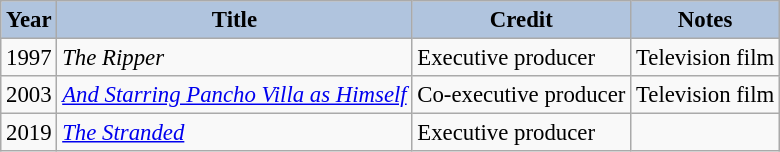<table class="wikitable" style="font-size:95%;">
<tr>
<th style="background:#B0C4DE;">Year</th>
<th style="background:#B0C4DE;">Title</th>
<th style="background:#B0C4DE;">Credit</th>
<th style="background:#B0C4DE;">Notes</th>
</tr>
<tr>
<td>1997</td>
<td><em>The Ripper</em></td>
<td>Executive producer</td>
<td>Television film</td>
</tr>
<tr>
<td>2003</td>
<td><em><a href='#'>And Starring Pancho Villa as Himself</a></em></td>
<td>Co-executive producer</td>
<td>Television film</td>
</tr>
<tr>
<td>2019</td>
<td><em><a href='#'>The Stranded</a></em></td>
<td>Executive producer</td>
<td></td>
</tr>
</table>
